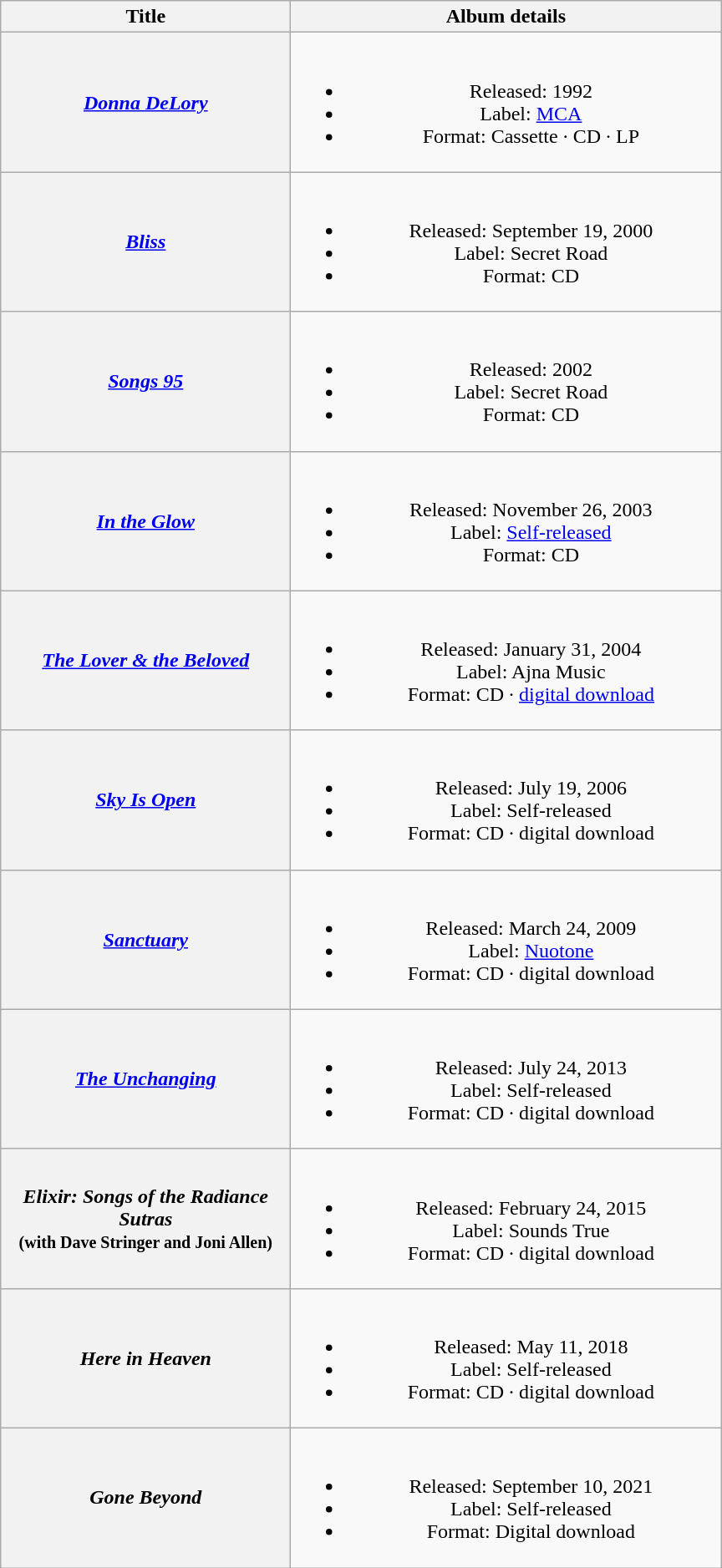<table class="wikitable plainrowheaders" style="text-align:center;">
<tr>
<th scope="col" style="width:14em;">Title</th>
<th scope="col" style="width:21em;">Album details</th>
</tr>
<tr>
<th scope="row"><em><a href='#'>Donna DeLory</a></em></th>
<td><br><ul><li>Released: 1992</li><li>Label: <a href='#'>MCA</a></li><li>Format: Cassette · CD · LP</li></ul></td>
</tr>
<tr>
<th scope="row"><em><a href='#'>Bliss</a></em></th>
<td><br><ul><li>Released: September 19, 2000</li><li>Label: Secret Road</li><li>Format: CD</li></ul></td>
</tr>
<tr>
<th scope="row"><em><a href='#'>Songs 95</a></em></th>
<td><br><ul><li>Released: 2002</li><li>Label: Secret Road</li><li>Format: CD</li></ul></td>
</tr>
<tr>
<th scope="row"><em><a href='#'>In the Glow</a></em></th>
<td><br><ul><li>Released: November 26, 2003</li><li>Label: <a href='#'>Self-released</a></li><li>Format: CD</li></ul></td>
</tr>
<tr>
<th scope="row"><em><a href='#'>The Lover & the Beloved</a></em></th>
<td><br><ul><li>Released: January 31, 2004</li><li>Label: Ajna Music</li><li>Format: CD · <a href='#'>digital download</a></li></ul></td>
</tr>
<tr>
<th scope="row"><em><a href='#'>Sky Is Open</a></em></th>
<td><br><ul><li>Released: July 19, 2006</li><li>Label: Self-released</li><li>Format: CD · digital download</li></ul></td>
</tr>
<tr>
<th scope="row"><em><a href='#'>Sanctuary</a></em></th>
<td><br><ul><li>Released: March 24, 2009</li><li>Label: <a href='#'>Nuotone</a></li><li>Format: CD · digital download</li></ul></td>
</tr>
<tr>
<th scope="row"><em><a href='#'>The Unchanging</a></em></th>
<td><br><ul><li>Released: July 24, 2013</li><li>Label: Self-released</li><li>Format: CD · digital download</li></ul></td>
</tr>
<tr>
<th scope="row"><em>Elixir: Songs of the Radiance Sutras</em><br><small>(with Dave Stringer and Joni Allen)</small></th>
<td><br><ul><li>Released: February 24, 2015</li><li>Label: Sounds True</li><li>Format: CD · digital download</li></ul></td>
</tr>
<tr>
<th scope="row"><em>Here in Heaven</em></th>
<td><br><ul><li>Released: May 11, 2018</li><li>Label: Self-released</li><li>Format: CD · digital download</li></ul></td>
</tr>
<tr>
<th scope="row"><em>Gone Beyond</em></th>
<td><br><ul><li>Released: September 10, 2021</li><li>Label: Self-released</li><li>Format: Digital download</li></ul></td>
</tr>
</table>
